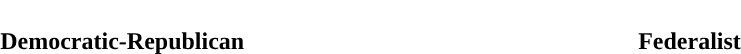<table style="width:60%; text-align:center;">
<tr style="color:white;">
<td style="background:"><strong>68</strong></td>
<td style="background:"><strong>38</strong></td>
</tr>
<tr>
<td><span><strong>Democratic-Republican</strong></span></td>
<td><span><strong>Federalist</strong></span></td>
</tr>
</table>
